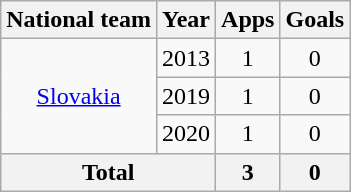<table class=wikitable style=text-align:center>
<tr>
<th>National team</th>
<th>Year</th>
<th>Apps</th>
<th>Goals</th>
</tr>
<tr>
<td rowspan=3><a href='#'>Slovakia</a></td>
<td>2013</td>
<td>1</td>
<td>0</td>
</tr>
<tr>
<td>2019</td>
<td>1</td>
<td>0</td>
</tr>
<tr>
<td>2020</td>
<td>1</td>
<td>0</td>
</tr>
<tr>
<th colspan=2>Total</th>
<th>3</th>
<th>0</th>
</tr>
</table>
